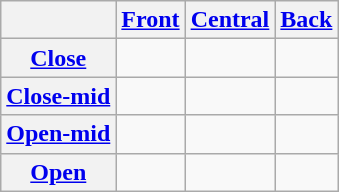<table class="wikitable" style="text-align:center">
<tr>
<th></th>
<th><a href='#'>Front</a></th>
<th><a href='#'>Central</a></th>
<th><a href='#'>Back</a></th>
</tr>
<tr>
<th><a href='#'>Close</a></th>
<td></td>
<td></td>
<td></td>
</tr>
<tr>
<th><a href='#'>Close-mid</a></th>
<td></td>
<td></td>
<td></td>
</tr>
<tr>
<th><a href='#'>Open-mid</a></th>
<td></td>
<td></td>
<td></td>
</tr>
<tr>
<th><a href='#'>Open</a></th>
<td></td>
<td></td>
<td></td>
</tr>
</table>
